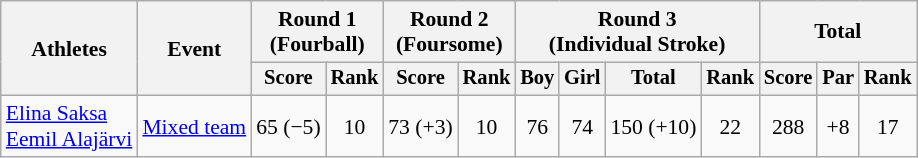<table class="wikitable" style="font-size:90%">
<tr>
<th rowspan="2">Athletes</th>
<th rowspan="2">Event</th>
<th colspan="2">Round 1<br>(Fourball)</th>
<th colspan="2">Round 2<br>(Foursome)</th>
<th colspan="4">Round 3<br>(Individual Stroke)</th>
<th colspan="3">Total</th>
</tr>
<tr style="font-size:95%">
<th>Score</th>
<th>Rank</th>
<th>Score</th>
<th>Rank</th>
<th>Boy</th>
<th>Girl</th>
<th>Total</th>
<th>Rank</th>
<th>Score</th>
<th>Par</th>
<th>Rank</th>
</tr>
<tr align=center>
<td align=left><a href='#'>Elina Saksa</a><br><a href='#'>Eemil Alajärvi</a></td>
<td align=left><a href='#'>Mixed team</a></td>
<td>65 (−5)</td>
<td>10</td>
<td>73 (+3)</td>
<td>10</td>
<td>76</td>
<td>74</td>
<td>150 (+10)</td>
<td>22</td>
<td>288</td>
<td>+8</td>
<td>17</td>
</tr>
</table>
